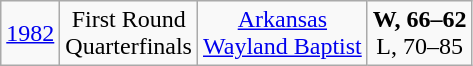<table class="wikitable">
<tr align="center">
<td><a href='#'>1982</a></td>
<td>First Round<br>Quarterfinals</td>
<td><a href='#'>Arkansas</a><br><a href='#'>Wayland Baptist</a></td>
<td><strong>W, 66–62</strong><br>L, 70–85</td>
</tr>
</table>
